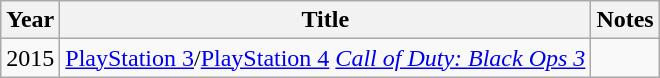<table class="wikitable">
<tr>
<th>Year</th>
<th>Title</th>
<th>Notes</th>
</tr>
<tr>
<td>2015</td>
<td><a href='#'>PlayStation 3</a>/<a href='#'>PlayStation 4</a> <em><a href='#'>Call of Duty: Black Ops 3</a></em></td>
<td></td>
</tr>
</table>
